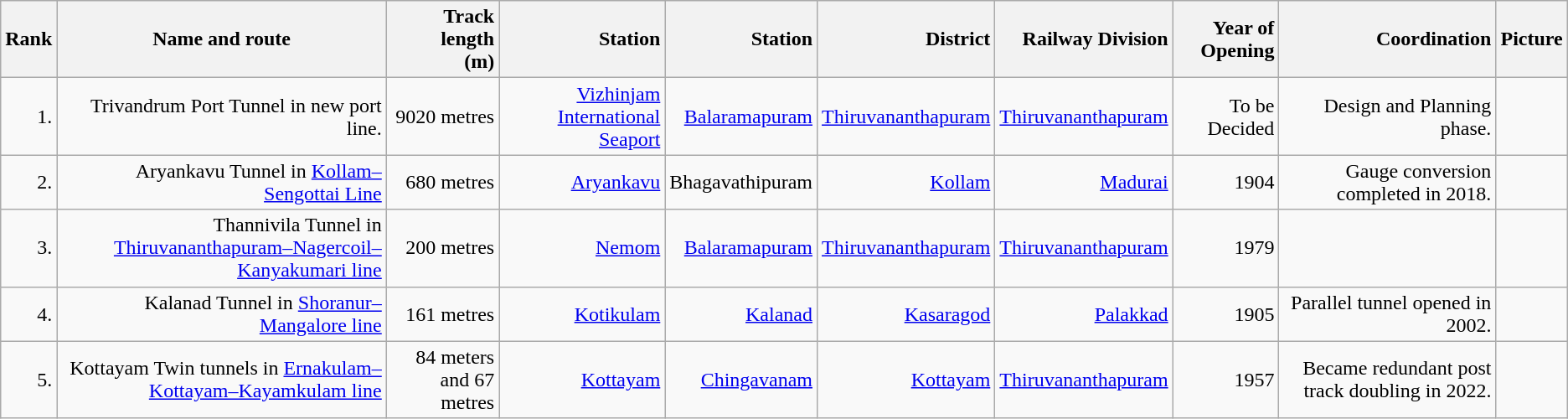<table class="wikitable sortable" style="text-align: right">
<tr>
<th style="Text-align:centre">Rank</th>
<th style="Text-align:centre">Name and route</th>
<th data-sort-type="number" style="text-align:right">Track length<br>(m)</th>
<th data-sort-type="number" style="text-align:right">Station</th>
<th data-sort-type="number" style="text-align:right">Station</th>
<th data-sort-type="name" style="text-align:right">District</th>
<th data-sort-type="number" style="text-align:right">Railway Division</th>
<th data-sort-type="number" style="text-align:right">Year of Opening</th>
<th style="text-align:right">Coordination</th>
<th style="text-align:right">Picture</th>
</tr>
<tr>
<td>1.</td>
<td>Trivandrum Port Tunnel in new port line.</td>
<td>9020 metres</td>
<td><a href='#'>Vizhinjam International Seaport</a></td>
<td><a href='#'>Balaramapuram</a></td>
<td><a href='#'>Thiruvananthapuram</a></td>
<td><a href='#'>Thiruvananthapuram</a></td>
<td>To be Decided</td>
<td>Design and Planning phase.</td>
<td></td>
</tr>
<tr>
<td>2.</td>
<td>Aryankavu  Tunnel in <a href='#'>Kollam–Sengottai Line</a></td>
<td>680 metres</td>
<td><a href='#'>Aryankavu</a></td>
<td>Bhagavathipuram</td>
<td><a href='#'>Kollam</a></td>
<td><a href='#'>Madurai</a></td>
<td>1904</td>
<td>Gauge conversion completed in 2018.</td>
<td></td>
</tr>
<tr>
<td>3.</td>
<td>Thannivila Tunnel in <a href='#'>Thiruvananthapuram–Nagercoil–Kanyakumari line</a></td>
<td>200 metres</td>
<td><a href='#'>Nemom</a></td>
<td><a href='#'>Balaramapuram</a></td>
<td><a href='#'>Thiruvananthapuram</a></td>
<td><a href='#'>Thiruvananthapuram</a></td>
<td>1979</td>
<td></td>
<td></td>
</tr>
<tr>
<td>4.</td>
<td>Kalanad Tunnel in <a href='#'>Shoranur–Mangalore line</a></td>
<td>161 metres</td>
<td><a href='#'>Kotikulam</a></td>
<td><a href='#'>Kalanad</a></td>
<td><a href='#'>Kasaragod</a></td>
<td><a href='#'>Palakkad</a></td>
<td>1905</td>
<td>Parallel tunnel opened in 2002.</td>
<td></td>
</tr>
<tr>
<td>5.</td>
<td>Kottayam Twin tunnels in <a href='#'>Ernakulam–Kottayam–Kayamkulam line</a></td>
<td>84 meters and 67 metres</td>
<td><a href='#'>Kottayam</a></td>
<td><a href='#'>Chingavanam</a></td>
<td><a href='#'>Kottayam</a></td>
<td><a href='#'>Thiruvananthapuram</a></td>
<td>1957</td>
<td>Became redundant post track doubling in 2022.</td>
<td></td>
</tr>
</table>
